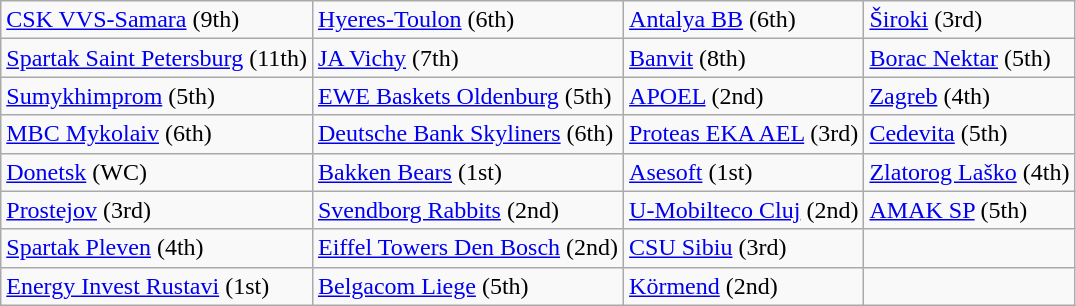<table class="wikitable">
<tr>
<td> <a href='#'>CSK VVS-Samara</a> (9th)</td>
<td> <a href='#'>Hyeres-Toulon</a> (6th)</td>
<td> <a href='#'>Antalya BB</a> (6th)</td>
<td> <a href='#'>Široki</a> (3rd)</td>
</tr>
<tr>
<td> <a href='#'>Spartak Saint Petersburg</a> (11th)</td>
<td> <a href='#'>JA Vichy</a> (7th)</td>
<td> <a href='#'>Banvit</a> (8th)</td>
<td> <a href='#'>Borac Nektar</a> (5th)</td>
</tr>
<tr>
<td> <a href='#'>Sumykhimprom</a> (5th)</td>
<td> <a href='#'>EWE Baskets Oldenburg</a> (5th)</td>
<td> <a href='#'>APOEL</a> (2nd)</td>
<td> <a href='#'>Zagreb</a> (4th)</td>
</tr>
<tr>
<td> <a href='#'>MBC Mykolaiv</a> (6th)</td>
<td> <a href='#'>Deutsche Bank Skyliners</a> (6th)</td>
<td> <a href='#'>Proteas EKA AEL</a> (3rd)</td>
<td> <a href='#'>Cedevita</a> (5th)</td>
</tr>
<tr>
<td> <a href='#'>Donetsk</a> (WC)</td>
<td> <a href='#'>Bakken Bears</a> (1st)</td>
<td> <a href='#'>Asesoft</a> (1st)</td>
<td> <a href='#'>Zlatorog Laško</a> (4th)</td>
</tr>
<tr>
<td> <a href='#'>Prostejov</a> (3rd)</td>
<td> <a href='#'>Svendborg Rabbits</a> (2nd)</td>
<td> <a href='#'>U-Mobilteco Cluj</a> (2nd)</td>
<td> <a href='#'>AMAK SP</a> (5th)</td>
</tr>
<tr>
<td> <a href='#'>Spartak Pleven</a> (4th)</td>
<td> <a href='#'>Eiffel Towers Den Bosch</a> (2nd)</td>
<td> <a href='#'>CSU Sibiu</a> (3rd)</td>
<td></td>
</tr>
<tr>
<td> <a href='#'>Energy Invest Rustavi</a> (1st)</td>
<td> <a href='#'>Belgacom Liege</a> (5th)</td>
<td> <a href='#'>Körmend</a> (2nd)</td>
<td></td>
</tr>
</table>
